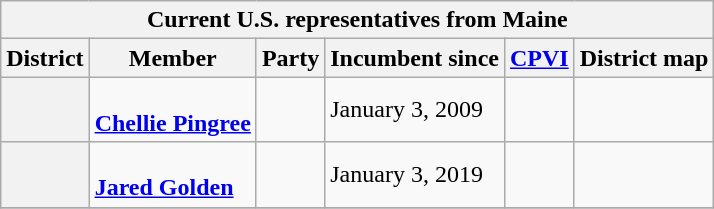<table class="wikitable sortable">
<tr>
<th colspan=6>Current U.S. representatives from Maine</th>
</tr>
<tr>
<th>District</th>
<th>Member<br></th>
<th>Party</th>
<th data-sort-type="date">Incumbent since</th>
<th data-sort-type="number"><a href='#'>CPVI</a><br></th>
<th class="unsortable">District map</th>
</tr>
<tr>
<th></th>
<td data-sort-value="Pingree, Chellie"><br><strong><a href='#'>Chellie Pingree</a></strong><br></td>
<td></td>
<td>January 3, 2009</td>
<td></td>
<td></td>
</tr>
<tr>
<th></th>
<td data-sort-value="Golden, Jared"><br><strong><a href='#'>Jared Golden</a></strong><br></td>
<td></td>
<td>January 3, 2019</td>
<td></td>
<td></td>
</tr>
<tr>
</tr>
</table>
